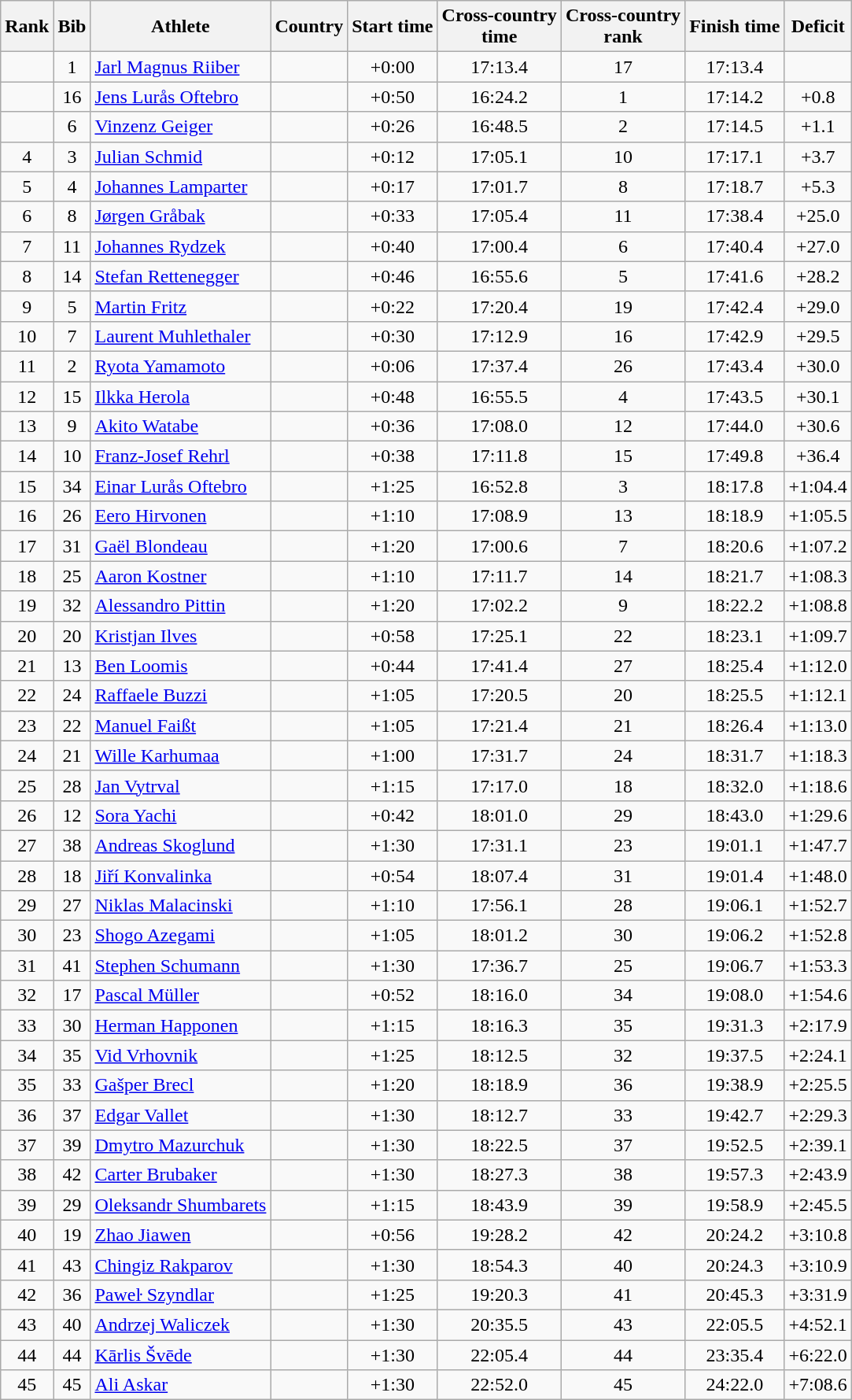<table class="wikitable sortable" style="text-align:center">
<tr>
<th>Rank</th>
<th>Bib</th>
<th>Athlete</th>
<th>Country</th>
<th>Start time</th>
<th>Cross-country<br>time</th>
<th>Cross-country<br>rank</th>
<th>Finish time</th>
<th>Deficit</th>
</tr>
<tr>
<td></td>
<td>1</td>
<td align=left><a href='#'>Jarl Magnus Riiber</a></td>
<td align=left></td>
<td>+0:00</td>
<td>17:13.4</td>
<td>17</td>
<td>17:13.4</td>
<td></td>
</tr>
<tr>
<td></td>
<td>16</td>
<td align=left><a href='#'>Jens Lurås Oftebro</a></td>
<td align=left></td>
<td>+0:50</td>
<td>16:24.2</td>
<td>1</td>
<td>17:14.2</td>
<td>+0.8</td>
</tr>
<tr>
<td></td>
<td>6</td>
<td align=left><a href='#'>Vinzenz Geiger</a></td>
<td align=left></td>
<td>+0:26</td>
<td>16:48.5</td>
<td>2</td>
<td>17:14.5</td>
<td>+1.1</td>
</tr>
<tr>
<td>4</td>
<td>3</td>
<td align=left><a href='#'>Julian Schmid</a></td>
<td align=left></td>
<td>+0:12</td>
<td>17:05.1</td>
<td>10</td>
<td>17:17.1</td>
<td>+3.7</td>
</tr>
<tr>
<td>5</td>
<td>4</td>
<td align=left><a href='#'>Johannes Lamparter</a></td>
<td align=left></td>
<td>+0:17</td>
<td>17:01.7</td>
<td>8</td>
<td>17:18.7</td>
<td>+5.3</td>
</tr>
<tr>
<td>6</td>
<td>8</td>
<td align=left><a href='#'>Jørgen Gråbak</a></td>
<td align=left></td>
<td>+0:33</td>
<td>17:05.4</td>
<td>11</td>
<td>17:38.4</td>
<td>+25.0</td>
</tr>
<tr>
<td>7</td>
<td>11</td>
<td align=left><a href='#'>Johannes Rydzek</a></td>
<td align=left></td>
<td>+0:40</td>
<td>17:00.4</td>
<td>6</td>
<td>17:40.4</td>
<td>+27.0</td>
</tr>
<tr>
<td>8</td>
<td>14</td>
<td align=left><a href='#'>Stefan Rettenegger</a></td>
<td align=left></td>
<td>+0:46</td>
<td>16:55.6</td>
<td>5</td>
<td>17:41.6</td>
<td>+28.2</td>
</tr>
<tr>
<td>9</td>
<td>5</td>
<td align=left><a href='#'>Martin Fritz</a></td>
<td align=left></td>
<td>+0:22</td>
<td>17:20.4</td>
<td>19</td>
<td>17:42.4</td>
<td>+29.0</td>
</tr>
<tr>
<td>10</td>
<td>7</td>
<td align=left><a href='#'>Laurent Muhlethaler</a></td>
<td align=left></td>
<td>+0:30</td>
<td>17:12.9</td>
<td>16</td>
<td>17:42.9</td>
<td>+29.5</td>
</tr>
<tr>
<td>11</td>
<td>2</td>
<td align=left><a href='#'>Ryota Yamamoto</a></td>
<td align=left></td>
<td>+0:06</td>
<td>17:37.4</td>
<td>26</td>
<td>17:43.4</td>
<td>+30.0</td>
</tr>
<tr>
<td>12</td>
<td>15</td>
<td align=left><a href='#'>Ilkka Herola</a></td>
<td align=left></td>
<td>+0:48</td>
<td>16:55.5</td>
<td>4</td>
<td>17:43.5</td>
<td>+30.1</td>
</tr>
<tr>
<td>13</td>
<td>9</td>
<td align=left><a href='#'>Akito Watabe</a></td>
<td align=left></td>
<td>+0:36</td>
<td>17:08.0</td>
<td>12</td>
<td>17:44.0</td>
<td>+30.6</td>
</tr>
<tr>
<td>14</td>
<td>10</td>
<td align=left><a href='#'>Franz-Josef Rehrl</a></td>
<td align=left></td>
<td>+0:38</td>
<td>17:11.8</td>
<td>15</td>
<td>17:49.8</td>
<td>+36.4</td>
</tr>
<tr>
<td>15</td>
<td>34</td>
<td align=left><a href='#'>Einar Lurås Oftebro</a></td>
<td align=left></td>
<td>+1:25</td>
<td>16:52.8</td>
<td>3</td>
<td>18:17.8</td>
<td>+1:04.4</td>
</tr>
<tr>
<td>16</td>
<td>26</td>
<td align=left><a href='#'>Eero Hirvonen</a></td>
<td align=left></td>
<td>+1:10</td>
<td>17:08.9</td>
<td>13</td>
<td>18:18.9</td>
<td>+1:05.5</td>
</tr>
<tr>
<td>17</td>
<td>31</td>
<td align=left><a href='#'>Gaël Blondeau</a></td>
<td align=left></td>
<td>+1:20</td>
<td>17:00.6</td>
<td>7</td>
<td>18:20.6</td>
<td>+1:07.2</td>
</tr>
<tr>
<td>18</td>
<td>25</td>
<td align=left><a href='#'>Aaron Kostner</a></td>
<td align=left></td>
<td>+1:10</td>
<td>17:11.7</td>
<td>14</td>
<td>18:21.7</td>
<td>+1:08.3</td>
</tr>
<tr>
<td>19</td>
<td>32</td>
<td align=left><a href='#'>Alessandro Pittin</a></td>
<td align=left></td>
<td>+1:20</td>
<td>17:02.2</td>
<td>9</td>
<td>18:22.2</td>
<td>+1:08.8</td>
</tr>
<tr>
<td>20</td>
<td>20</td>
<td align=left><a href='#'>Kristjan Ilves</a></td>
<td align=left></td>
<td>+0:58</td>
<td>17:25.1</td>
<td>22</td>
<td>18:23.1</td>
<td>+1:09.7</td>
</tr>
<tr>
<td>21</td>
<td>13</td>
<td align=left><a href='#'>Ben Loomis</a></td>
<td align=left></td>
<td>+0:44</td>
<td>17:41.4</td>
<td>27</td>
<td>18:25.4</td>
<td>+1:12.0</td>
</tr>
<tr>
<td>22</td>
<td>24</td>
<td align=left><a href='#'>Raffaele Buzzi</a></td>
<td align=left></td>
<td>+1:05</td>
<td>17:20.5</td>
<td>20</td>
<td>18:25.5</td>
<td>+1:12.1</td>
</tr>
<tr>
<td>23</td>
<td>22</td>
<td align=left><a href='#'>Manuel Faißt</a></td>
<td align=left></td>
<td>+1:05</td>
<td>17:21.4</td>
<td>21</td>
<td>18:26.4</td>
<td>+1:13.0</td>
</tr>
<tr>
<td>24</td>
<td>21</td>
<td align=left><a href='#'>Wille Karhumaa</a></td>
<td align=left></td>
<td>+1:00</td>
<td>17:31.7</td>
<td>24</td>
<td>18:31.7</td>
<td>+1:18.3</td>
</tr>
<tr>
<td>25</td>
<td>28</td>
<td align=left><a href='#'>Jan Vytrval</a></td>
<td align=left></td>
<td>+1:15</td>
<td>17:17.0</td>
<td>18</td>
<td>18:32.0</td>
<td>+1:18.6</td>
</tr>
<tr>
<td>26</td>
<td>12</td>
<td align=left><a href='#'>Sora Yachi</a></td>
<td align=left></td>
<td>+0:42</td>
<td>18:01.0</td>
<td>29</td>
<td>18:43.0</td>
<td>+1:29.6</td>
</tr>
<tr>
<td>27</td>
<td>38</td>
<td align=left><a href='#'>Andreas Skoglund</a></td>
<td align=left></td>
<td>+1:30</td>
<td>17:31.1</td>
<td>23</td>
<td>19:01.1</td>
<td>+1:47.7</td>
</tr>
<tr>
<td>28</td>
<td>18</td>
<td align=left><a href='#'>Jiří Konvalinka</a></td>
<td align=left></td>
<td>+0:54</td>
<td>18:07.4</td>
<td>31</td>
<td>19:01.4</td>
<td>+1:48.0</td>
</tr>
<tr>
<td>29</td>
<td>27</td>
<td align=left><a href='#'>Niklas Malacinski</a></td>
<td align=left></td>
<td>+1:10</td>
<td>17:56.1</td>
<td>28</td>
<td>19:06.1</td>
<td>+1:52.7</td>
</tr>
<tr>
<td>30</td>
<td>23</td>
<td align=left><a href='#'>Shogo Azegami</a></td>
<td align=left></td>
<td>+1:05</td>
<td>18:01.2</td>
<td>30</td>
<td>19:06.2</td>
<td>+1:52.8</td>
</tr>
<tr>
<td>31</td>
<td>41</td>
<td align=left><a href='#'>Stephen Schumann</a></td>
<td align=left></td>
<td>+1:30</td>
<td>17:36.7</td>
<td>25</td>
<td>19:06.7</td>
<td>+1:53.3</td>
</tr>
<tr>
<td>32</td>
<td>17</td>
<td align=left><a href='#'>Pascal Müller</a></td>
<td align=left></td>
<td>+0:52</td>
<td>18:16.0</td>
<td>34</td>
<td>19:08.0</td>
<td>+1:54.6</td>
</tr>
<tr>
<td>33</td>
<td>30</td>
<td align=left><a href='#'>Herman Happonen</a></td>
<td align=left></td>
<td>+1:15</td>
<td>18:16.3</td>
<td>35</td>
<td>19:31.3</td>
<td>+2:17.9</td>
</tr>
<tr>
<td>34</td>
<td>35</td>
<td align=left><a href='#'>Vid Vrhovnik</a></td>
<td align=left></td>
<td>+1:25</td>
<td>18:12.5</td>
<td>32</td>
<td>19:37.5</td>
<td>+2:24.1</td>
</tr>
<tr>
<td>35</td>
<td>33</td>
<td align=left><a href='#'>Gašper Brecl</a></td>
<td align=left></td>
<td>+1:20</td>
<td>18:18.9</td>
<td>36</td>
<td>19:38.9</td>
<td>+2:25.5</td>
</tr>
<tr>
<td>36</td>
<td>37</td>
<td align=left><a href='#'>Edgar Vallet</a></td>
<td align=left></td>
<td>+1:30</td>
<td>18:12.7</td>
<td>33</td>
<td>19:42.7</td>
<td>+2:29.3</td>
</tr>
<tr>
<td>37</td>
<td>39</td>
<td align=left><a href='#'>Dmytro Mazurchuk</a></td>
<td align=left></td>
<td>+1:30</td>
<td>18:22.5</td>
<td>37</td>
<td>19:52.5</td>
<td>+2:39.1</td>
</tr>
<tr>
<td>38</td>
<td>42</td>
<td align=left><a href='#'>Carter Brubaker</a></td>
<td align=left></td>
<td>+1:30</td>
<td>18:27.3</td>
<td>38</td>
<td>19:57.3</td>
<td>+2:43.9</td>
</tr>
<tr>
<td>39</td>
<td>29</td>
<td align=left><a href='#'>Oleksandr Shumbarets</a></td>
<td align=left></td>
<td>+1:15</td>
<td>18:43.9</td>
<td>39</td>
<td>19:58.9</td>
<td>+2:45.5</td>
</tr>
<tr>
<td>40</td>
<td>19</td>
<td align=left><a href='#'>Zhao Jiawen</a></td>
<td align=left></td>
<td>+0:56</td>
<td>19:28.2</td>
<td>42</td>
<td>20:24.2</td>
<td>+3:10.8</td>
</tr>
<tr>
<td>41</td>
<td>43</td>
<td align=left><a href='#'>Chingiz Rakparov</a></td>
<td align=left></td>
<td>+1:30</td>
<td>18:54.3</td>
<td>40</td>
<td>20:24.3</td>
<td>+3:10.9</td>
</tr>
<tr>
<td>42</td>
<td>36</td>
<td align=left><a href='#'>Paweŀ Szyndlar</a></td>
<td align=left></td>
<td>+1:25</td>
<td>19:20.3</td>
<td>41</td>
<td>20:45.3</td>
<td>+3:31.9</td>
</tr>
<tr>
<td>43</td>
<td>40</td>
<td align=left><a href='#'>Andrzej Waliczek</a></td>
<td align=left></td>
<td>+1:30</td>
<td>20:35.5</td>
<td>43</td>
<td>22:05.5</td>
<td>+4:52.1</td>
</tr>
<tr>
<td>44</td>
<td>44</td>
<td align=left><a href='#'>Kārlis Švēde</a></td>
<td align=left></td>
<td>+1:30</td>
<td>22:05.4</td>
<td>44</td>
<td>23:35.4</td>
<td>+6:22.0</td>
</tr>
<tr>
<td>45</td>
<td>45</td>
<td align=left><a href='#'>Ali Askar</a></td>
<td align=left></td>
<td>+1:30</td>
<td>22:52.0</td>
<td>45</td>
<td>24:22.0</td>
<td>+7:08.6</td>
</tr>
</table>
